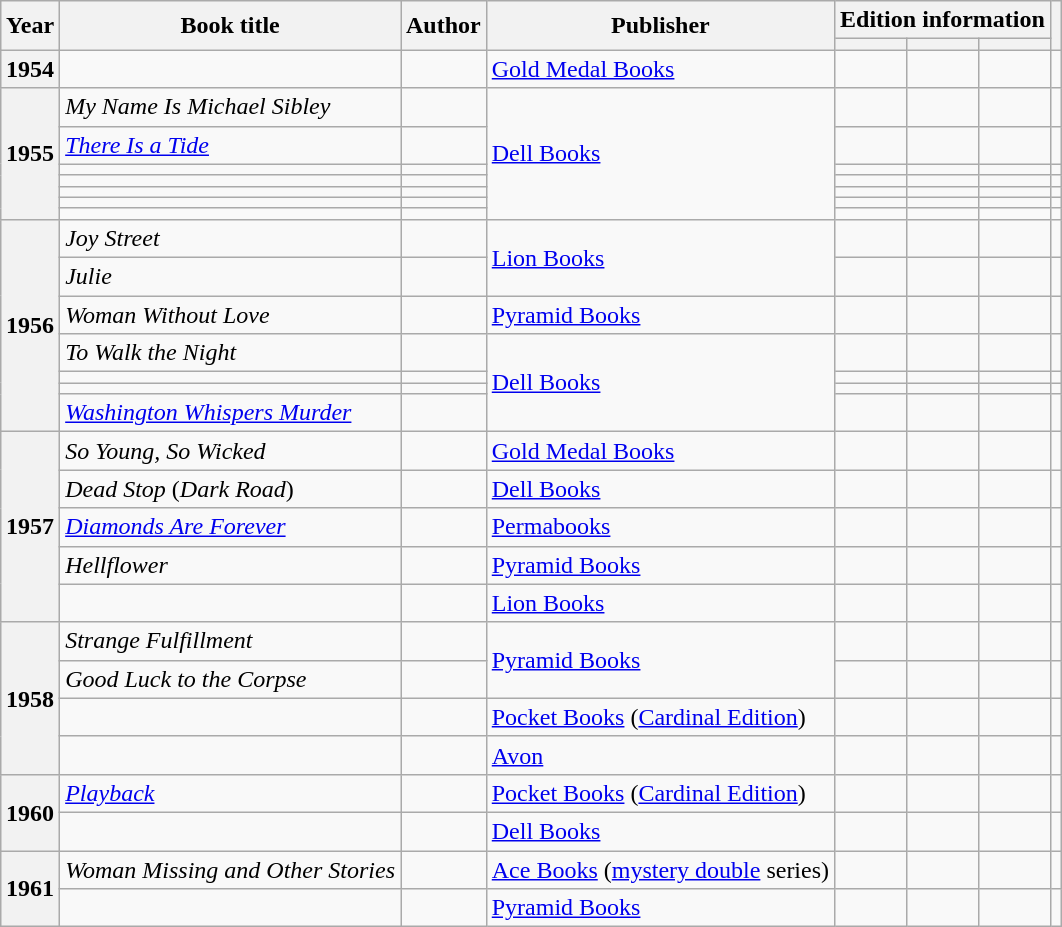<table class="wikitable sortable mw-collapsible" style="border-spacing: 0; margin: 1em auto;">
<tr>
<th scope="col" rowspan="2">Year</th>
<th scope="col" rowspan="2">Book title</th>
<th scope="col" rowspan="2">Author</th>
<th scope="col" rowspan="2">Publisher</th>
<th scope="col" colspan="3" class="unsortable">Edition information</th>
<th scope="col" rowspan="2" class="unsortable"></th>
</tr>
<tr>
<th scope="col"></th>
<th scope="col"></th>
<th scope="col"></th>
</tr>
<tr>
<th style="text-align:center;">1954</th>
<td></td>
<td></td>
<td><a href='#'>Gold Medal Books</a></td>
<td style="text-align:center;"></td>
<td></td>
<td></td>
<td style="text-align:center;"></td>
</tr>
<tr>
<th style="text-align:center;" rowspan="7">1955</th>
<td><em>My Name Is Michael Sibley</em></td>
<td></td>
<td rowspan="7"><a href='#'>Dell Books</a></td>
<td style="text-align:center;"></td>
<td style="text-align:center;"></td>
<td></td>
<td style="text-align:center;"></td>
</tr>
<tr>
<td><em><a href='#'>There Is a Tide</a></em></td>
<td></td>
<td style="text-align:center;"></td>
<td style="text-align:center;"></td>
<td></td>
<td style="text-align:center;"></td>
</tr>
<tr>
<td></td>
<td></td>
<td style="text-align:center;"></td>
<td style="text-align:center;"></td>
<td></td>
<td style="text-align:center;"></td>
</tr>
<tr>
<td></td>
<td></td>
<td style="text-align:center;"></td>
<td style="text-align:center;"></td>
<td></td>
<td style="text-align:center;"></td>
</tr>
<tr>
<td></td>
<td></td>
<td style="text-align:center;"></td>
<td style="text-align:center;"></td>
<td></td>
<td style="text-align:center;"></td>
</tr>
<tr>
<td></td>
<td></td>
<td style="text-align:center;"></td>
<td></td>
<td></td>
<td style="text-align:center;"></td>
</tr>
<tr>
<td></td>
<td></td>
<td style="text-align:center;"></td>
<td style="text-align:center;"></td>
<td></td>
<td style="text-align:center;"></td>
</tr>
<tr>
<th style="text-align:center;" rowspan="7">1956</th>
<td><em>Joy Street</em></td>
<td></td>
<td rowspan="2"><a href='#'>Lion Books</a></td>
<td style="text-align:center;"></td>
<td style="text-align:center;"></td>
<td></td>
<td style="text-align:center;"></td>
</tr>
<tr>
<td><em>Julie</em></td>
<td></td>
<td style="text-align:center;"></td>
<td></td>
<td></td>
<td style="text-align:center;"></td>
</tr>
<tr>
<td><em>Woman Without Love</em></td>
<td></td>
<td><a href='#'>Pyramid Books</a></td>
<td style="text-align:center;"></td>
<td style="text-align:center;"></td>
<td></td>
<td style="text-align:center;"></td>
</tr>
<tr>
<td><em>To Walk the Night</em></td>
<td></td>
<td rowspan="4"><a href='#'>Dell Books</a></td>
<td style="text-align:center;"></td>
<td style="text-align:center;"></td>
<td></td>
<td style="text-align:center;"></td>
</tr>
<tr>
<td></td>
<td></td>
<td style="text-align:center;"></td>
<td style="text-align:center;"></td>
<td></td>
<td style="text-align:center;"></td>
</tr>
<tr>
<td></td>
<td></td>
<td style="text-align:center;"></td>
<td style="text-align:center;"></td>
<td></td>
<td style="text-align:center;"></td>
</tr>
<tr>
<td><em><a href='#'>Washington Whispers Murder</a></em></td>
<td></td>
<td style="text-align:center;"></td>
<td style="text-align:center;"></td>
<td></td>
<td style="text-align:center;"></td>
</tr>
<tr>
<th style="text-align:center;" rowspan="5">1957</th>
<td><em>So Young, So Wicked</em></td>
<td></td>
<td><a href='#'>Gold Medal Books</a></td>
<td style="text-align:center;"></td>
<td></td>
<td></td>
<td style="text-align:center;"></td>
</tr>
<tr>
<td><em>Dead Stop</em> (<em>Dark Road</em>)</td>
<td></td>
<td><a href='#'>Dell Books</a></td>
<td style="text-align:center;"></td>
<td style="text-align:center;"></td>
<td></td>
<td style="text-align:center;"></td>
</tr>
<tr>
<td><em><a href='#'>Diamonds Are Forever</a></em></td>
<td></td>
<td><a href='#'>Permabooks</a></td>
<td style="text-align:center;"></td>
<td style="text-align:center;"></td>
<td></td>
<td style="text-align:center;"></td>
</tr>
<tr>
<td><em>Hellflower</em></td>
<td></td>
<td><a href='#'>Pyramid Books</a></td>
<td style="text-align:center;"></td>
<td style="text-align:center;"></td>
<td></td>
<td style="text-align:center;"></td>
</tr>
<tr>
<td></td>
<td></td>
<td><a href='#'>Lion Books</a></td>
<td style="text-align:center;"></td>
<td></td>
<td></td>
<td style="text-align:center;"></td>
</tr>
<tr>
<th style="text-align:center;" rowspan="4">1958</th>
<td><em>Strange Fulfillment</em></td>
<td></td>
<td rowspan="2"><a href='#'>Pyramid Books</a></td>
<td style="text-align:center;"></td>
<td></td>
<td></td>
<td style="text-align:center;"></td>
</tr>
<tr>
<td><em>Good Luck to the Corpse</em></td>
<td></td>
<td style="text-align:center;"></td>
<td style="text-align:center;"></td>
<td></td>
<td style="text-align:center;"></td>
</tr>
<tr>
<td></td>
<td></td>
<td><a href='#'>Pocket Books</a> (<a href='#'>Cardinal Edition</a>)</td>
<td style="text-align:center;"></td>
<td style="text-align:center;"></td>
<td></td>
<td style="text-align:center;"></td>
</tr>
<tr>
<td></td>
<td></td>
<td><a href='#'>Avon</a></td>
<td style="text-align:center;"></td>
<td style="text-align:center;"></td>
<td></td>
<td style="text-align:center;"></td>
</tr>
<tr>
<th style="text-align:center;" rowspan="2">1960</th>
<td><em><a href='#'>Playback</a></em></td>
<td></td>
<td><a href='#'>Pocket Books</a> (<a href='#'>Cardinal Edition</a>)</td>
<td style="text-align:center;"></td>
<td style="text-align:center;"></td>
<td></td>
<td style="text-align:center;"></td>
</tr>
<tr>
<td></td>
<td></td>
<td><a href='#'>Dell Books</a></td>
<td style="text-align:center;"></td>
<td style="text-align:center;"></td>
<td></td>
<td style="text-align:center;"></td>
</tr>
<tr>
<th style="text-align:center;" rowspan="2">1961</th>
<td><em>Woman Missing and Other Stories</em></td>
<td></td>
<td><a href='#'>Ace Books</a> (<a href='#'>mystery double</a> series)</td>
<td style="text-align:center;"></td>
<td></td>
<td></td>
<td style="text-align:center;"></td>
</tr>
<tr>
<td></td>
<td></td>
<td><a href='#'>Pyramid Books</a></td>
<td style="text-align:center;"></td>
<td style="text-align:center;"></td>
<td></td>
<td style="text-align:center;"></td>
</tr>
</table>
